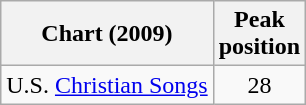<table class="wikitable">
<tr>
<th>Chart (2009)</th>
<th>Peak<br>position</th>
</tr>
<tr>
<td>U.S. <a href='#'>Christian Songs</a></td>
<td align="center">28</td>
</tr>
</table>
